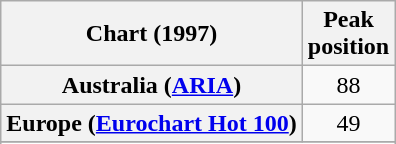<table class="wikitable sortable plainrowheaders" style="text-align:center">
<tr>
<th scope="col">Chart (1997)</th>
<th scope="col">Peak<br>position</th>
</tr>
<tr>
<th scope="row">Australia (<a href='#'>ARIA</a>)</th>
<td>88</td>
</tr>
<tr>
<th scope="row">Europe (<a href='#'>Eurochart Hot 100</a>)</th>
<td>49</td>
</tr>
<tr>
</tr>
<tr>
</tr>
<tr>
</tr>
<tr>
</tr>
</table>
